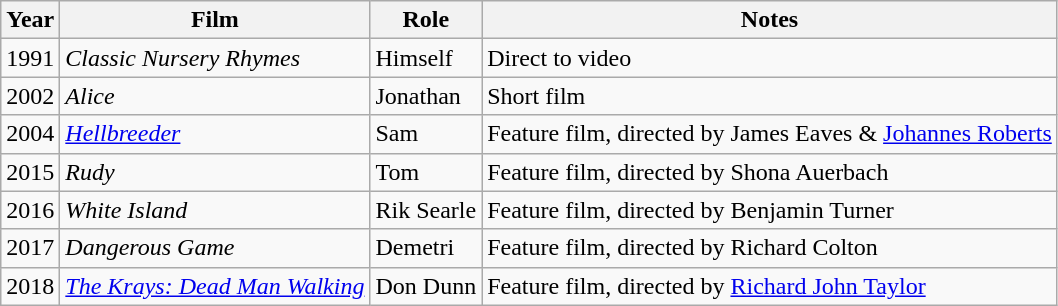<table class="wikitable">
<tr>
<th>Year</th>
<th>Film</th>
<th>Role</th>
<th>Notes</th>
</tr>
<tr>
<td>1991</td>
<td><em>Classic Nursery Rhymes</em></td>
<td>Himself</td>
<td>Direct to video</td>
</tr>
<tr>
<td>2002</td>
<td><em>Alice</em></td>
<td>Jonathan</td>
<td>Short film</td>
</tr>
<tr>
<td>2004</td>
<td><em><a href='#'>Hellbreeder</a></em></td>
<td>Sam</td>
<td>Feature film, directed by James Eaves & <a href='#'>Johannes Roberts</a></td>
</tr>
<tr>
<td>2015</td>
<td><em>Rudy</em></td>
<td>Tom</td>
<td>Feature film, directed by Shona Auerbach</td>
</tr>
<tr>
<td>2016</td>
<td><em>White Island</em></td>
<td>Rik Searle</td>
<td>Feature film, directed by Benjamin Turner</td>
</tr>
<tr>
<td>2017</td>
<td><em>Dangerous Game</em></td>
<td>Demetri</td>
<td>Feature film, directed by Richard Colton</td>
</tr>
<tr>
<td>2018</td>
<td><em><a href='#'>The Krays: Dead Man Walking</a></em></td>
<td>Don Dunn</td>
<td>Feature film, directed by <a href='#'>Richard John Taylor</a></td>
</tr>
</table>
